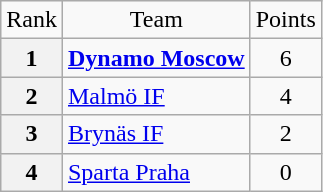<table class="wikitable" style="text-align: center;">
<tr>
<td>Rank</td>
<td>Team</td>
<td>Points</td>
</tr>
<tr>
<th>1</th>
<td style="text-align: left;"> <strong><a href='#'>Dynamo Moscow</a></strong></td>
<td>6</td>
</tr>
<tr>
<th>2</th>
<td style="text-align: left;"> <a href='#'>Malmö IF</a></td>
<td>4</td>
</tr>
<tr>
<th>3</th>
<td style="text-align: left;"> <a href='#'>Brynäs IF</a></td>
<td>2</td>
</tr>
<tr>
<th>4</th>
<td style="text-align: left;"> <a href='#'>Sparta Praha</a></td>
<td>0</td>
</tr>
</table>
